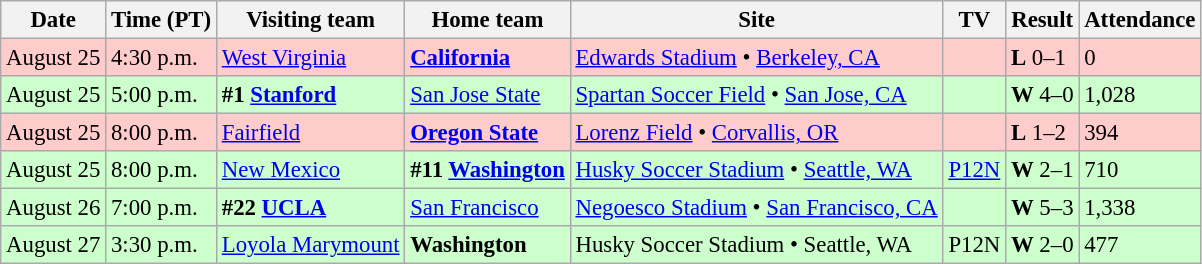<table class="wikitable" style="font-size:95%;">
<tr>
<th>Date</th>
<th>Time (PT)</th>
<th>Visiting team</th>
<th>Home team</th>
<th>Site</th>
<th>TV</th>
<th>Result</th>
<th>Attendance</th>
</tr>
<tr style="background:#fcc;">
<td>August 25</td>
<td>4:30 p.m.</td>
<td><a href='#'>West Virginia</a></td>
<td><strong><a href='#'>California</a></strong></td>
<td><a href='#'>Edwards Stadium</a> • <a href='#'>Berkeley, CA</a></td>
<td></td>
<td><strong>L</strong> 0–1</td>
<td>0</td>
</tr>
<tr style="background:#cfc;">
<td>August 25</td>
<td>5:00 p.m.</td>
<td><strong>#1 <a href='#'>Stanford</a></strong></td>
<td><a href='#'>San Jose State</a></td>
<td><a href='#'>Spartan Soccer Field</a> • <a href='#'>San Jose, CA</a><br></td>
<td></td>
<td><strong>W</strong> 4–0</td>
<td>1,028</td>
</tr>
<tr style="background:#fcc;">
<td>August 25</td>
<td>8:00 p.m.</td>
<td><a href='#'>Fairfield</a></td>
<td><strong><a href='#'>Oregon State</a></strong></td>
<td><a href='#'>Lorenz Field</a> • <a href='#'>Corvallis, OR</a></td>
<td></td>
<td><strong>L</strong> 1–2</td>
<td>394</td>
</tr>
<tr style="background:#cfc;">
<td>August 25</td>
<td>8:00 p.m.</td>
<td><a href='#'>New Mexico</a></td>
<td><strong>#11 <a href='#'>Washington</a></strong></td>
<td><a href='#'>Husky Soccer Stadium</a> • <a href='#'>Seattle, WA</a></td>
<td><a href='#'>P12N</a></td>
<td><strong>W</strong> 2–1</td>
<td>710</td>
</tr>
<tr style="background:#cfc;">
<td>August 26</td>
<td>7:00 p.m.</td>
<td><strong>#22 <a href='#'>UCLA</a></strong></td>
<td><a href='#'>San Francisco</a></td>
<td><a href='#'>Negoesco Stadium</a> • <a href='#'>San Francisco, CA</a></td>
<td></td>
<td><strong>W</strong> 5–3</td>
<td>1,338</td>
</tr>
<tr style="background:#cfc;">
<td>August 27</td>
<td>3:30 p.m.</td>
<td><a href='#'>Loyola Marymount</a></td>
<td><strong>Washington</strong></td>
<td>Husky Soccer Stadium • Seattle, WA</td>
<td>P12N</td>
<td><strong>W</strong> 2–0</td>
<td>477</td>
</tr>
</table>
